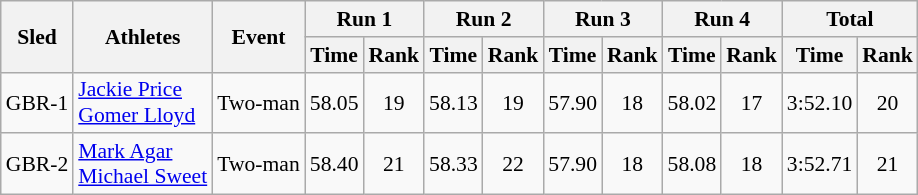<table class="wikitable" border="1" style="font-size:90%">
<tr>
<th rowspan="2">Sled</th>
<th rowspan="2">Athletes</th>
<th rowspan="2">Event</th>
<th colspan="2">Run 1</th>
<th colspan="2">Run 2</th>
<th colspan="2">Run 3</th>
<th colspan="2">Run 4</th>
<th colspan="2">Total</th>
</tr>
<tr>
<th>Time</th>
<th>Rank</th>
<th>Time</th>
<th>Rank</th>
<th>Time</th>
<th>Rank</th>
<th>Time</th>
<th>Rank</th>
<th>Time</th>
<th>Rank</th>
</tr>
<tr>
<td align="center">GBR-1</td>
<td><a href='#'>Jackie Price</a><br><a href='#'>Gomer Lloyd</a></td>
<td>Two-man</td>
<td align="center">58.05</td>
<td align="center">19</td>
<td align="center">58.13</td>
<td align="center">19</td>
<td align="center">57.90</td>
<td align="center">18</td>
<td align="center">58.02</td>
<td align="center">17</td>
<td align="center">3:52.10</td>
<td align="center">20</td>
</tr>
<tr>
<td align="center">GBR-2</td>
<td><a href='#'>Mark Agar</a><br><a href='#'>Michael Sweet</a></td>
<td>Two-man</td>
<td align="center">58.40</td>
<td align="center">21</td>
<td align="center">58.33</td>
<td align="center">22</td>
<td align="center">57.90</td>
<td align="center">18</td>
<td align="center">58.08</td>
<td align="center">18</td>
<td align="center">3:52.71</td>
<td align="center">21</td>
</tr>
</table>
